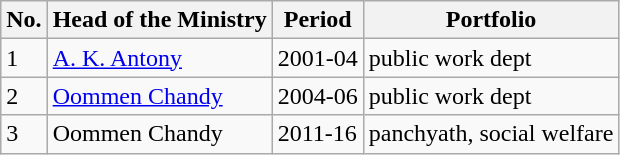<table class="wikitable">
<tr>
<th>No.</th>
<th>Head of the Ministry</th>
<th>Period</th>
<th>Portfolio</th>
</tr>
<tr>
<td>1</td>
<td><a href='#'>A. K. Antony</a></td>
<td>2001-04</td>
<td>public work dept</td>
</tr>
<tr>
<td>2</td>
<td><a href='#'>Oommen Chandy</a></td>
<td>2004-06</td>
<td>public work dept</td>
</tr>
<tr>
<td>3</td>
<td>Oommen Chandy</td>
<td>2011-16</td>
<td>panchyath, social welfare</td>
</tr>
</table>
